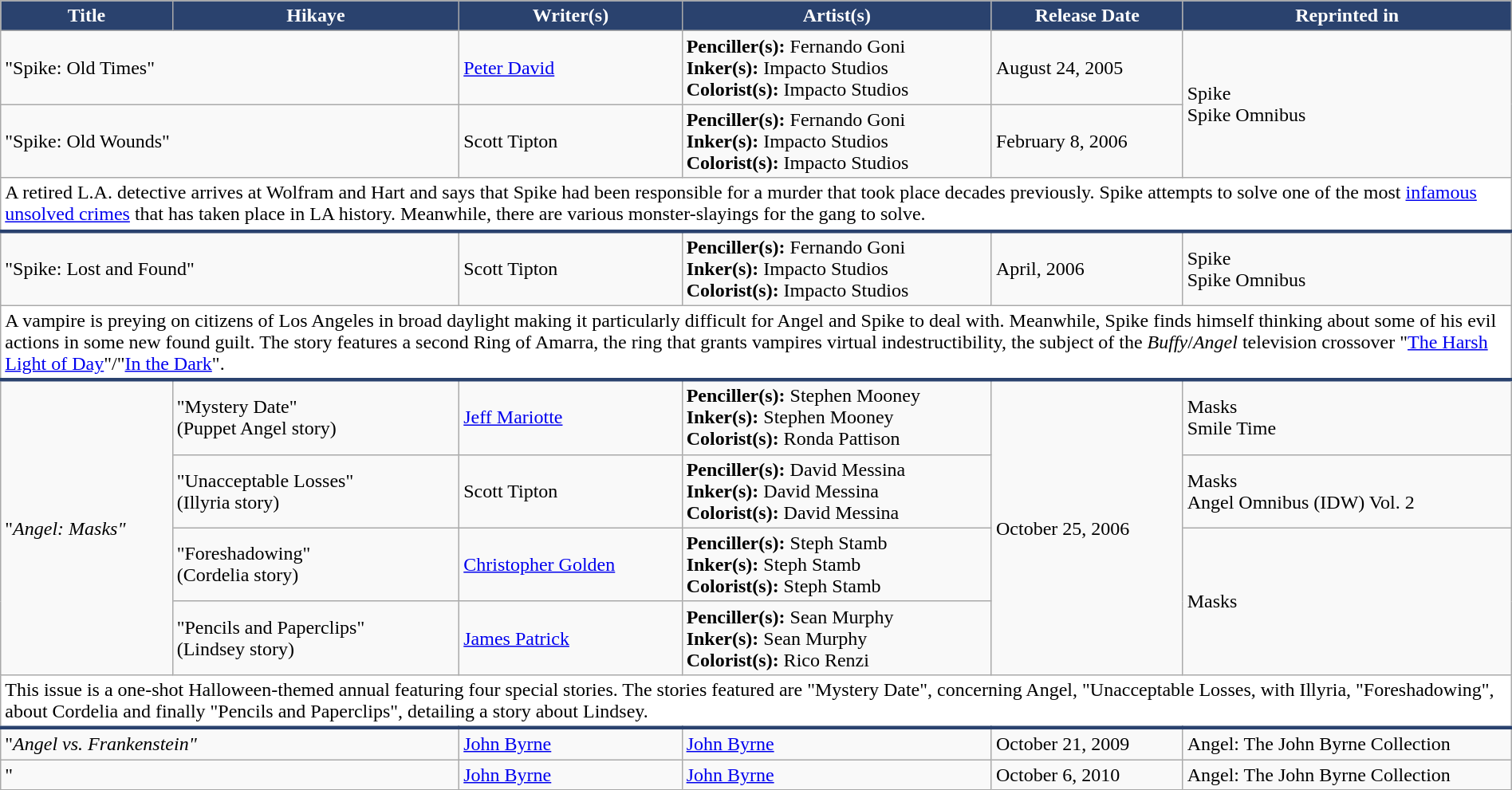<table style="width: 100%;" class="wikitable">
<tr>
<th style="background: #2A426E; color: white;">Title</th>
<th style="background: #2A426E; color: white;">Hikaye</th>
<th style="background: #2A426E; color: white;">Writer(s)</th>
<th style="background: #2A426E; color: white;">Artist(s)</th>
<th style="background: #2A426E; color: white;">Release Date</th>
<th style="background: #2A426E; color: white;">Reprinted in</th>
</tr>
<tr>
<td colspan="2">"Spike: Old Times"</td>
<td><a href='#'>Peter David</a></td>
<td><strong>Penciller(s):</strong> Fernando Goni<br><strong>Inker(s):</strong> Impacto Studios<br><strong>Colorist(s):</strong> Impacto Studios</td>
<td>August 24, 2005</td>
<td rowspan="2">Spike<br>Spike Omnibus</td>
</tr>
<tr>
<td colspan="2">"Spike: Old Wounds"</td>
<td>Scott Tipton</td>
<td><strong>Penciller(s):</strong> Fernando Goni<br><strong>Inker(s):</strong> Impacto Studios<br><strong>Colorist(s):</strong> Impacto Studios</td>
<td>February 8, 2006</td>
</tr>
<tr>
<td style="text-align:left; font-weight:normal; background:#fff; border-bottom:3px solid #2a426e;" colspan="6">A retired L.A. detective arrives at Wolfram and Hart and says that Spike had been responsible for a murder that took place decades previously. Spike attempts to solve one of the most <a href='#'>infamous unsolved crimes</a> that has taken place in LA history. Meanwhile, there are various monster-slayings for the gang to solve.</td>
</tr>
<tr>
<td colspan="2">"Spike: Lost and Found"</td>
<td>Scott Tipton</td>
<td><strong>Penciller(s):</strong> Fernando Goni<br><strong>Inker(s):</strong> Impacto Studios<br><strong>Colorist(s):</strong> Impacto Studios</td>
<td>April, 2006</td>
<td>Spike<br>Spike Omnibus</td>
</tr>
<tr>
<td style="text-align:left; font-weight:normal; background:#fff; border-bottom:3px solid #2a426e;" colspan="6">A vampire is preying on citizens of Los Angeles in broad daylight making it particularly difficult for Angel and Spike to deal with. Meanwhile, Spike finds himself thinking about some of his evil actions in some new found guilt. The story features a second Ring of Amarra, the ring that grants vampires virtual indestructibility, the subject of the <em>Buffy</em>/<em>Angel</em> television crossover "<a href='#'>The Harsh Light of Day</a>"/"<a href='#'>In the Dark</a>".</td>
</tr>
<tr>
<td rowspan="4">"<em>Angel: Masks"</em></td>
<td>"Mystery Date"<br>(Puppet Angel story)</td>
<td><a href='#'>Jeff Mariotte</a></td>
<td><strong>Penciller(s):</strong> Stephen Mooney<br><strong>Inker(s):</strong> Stephen Mooney<br><strong>Colorist(s):</strong> Ronda Pattison</td>
<td rowspan="4">October 25, 2006</td>
<td>Masks<br>Smile Time</td>
</tr>
<tr>
<td>"Unacceptable Losses"<br>(Illyria story)</td>
<td>Scott Tipton</td>
<td><strong>Penciller(s):</strong> David Messina<br><strong>Inker(s):</strong> David Messina<br><strong>Colorist(s):</strong> David Messina</td>
<td>Masks<br>Angel Omnibus (IDW) Vol. 2</td>
</tr>
<tr>
<td>"Foreshadowing"<br>(Cordelia story)</td>
<td><a href='#'>Christopher Golden</a></td>
<td><strong>Penciller(s):</strong> Steph Stamb<br><strong>Inker(s):</strong> Steph Stamb<br><strong>Colorist(s):</strong> Steph Stamb</td>
<td rowspan="2">Masks</td>
</tr>
<tr>
<td>"Pencils and Paperclips"<br>(Lindsey story)</td>
<td><a href='#'>James Patrick</a></td>
<td><strong>Penciller(s):</strong> Sean Murphy<br><strong>Inker(s):</strong> Sean Murphy<br><strong>Colorist(s):</strong> Rico Renzi</td>
</tr>
<tr>
<td style="text-align:left; font-weight:normal; background:#fff; border-bottom:3px solid #2a426e;" colspan="6">This issue is a one-shot Halloween-themed annual featuring four special stories. The stories featured are "Mystery Date", concerning Angel, "Unacceptable Losses, with Illyria, "Foreshadowing", about Cordelia and finally "Pencils and Paperclips", detailing a story about Lindsey.</td>
</tr>
<tr>
<td colspan="2">"<em>Angel vs. Frankenstein"</em></td>
<td><a href='#'>John Byrne</a></td>
<td><a href='#'>John Byrne</a></td>
<td>October 21, 2009</td>
<td>Angel: The John Byrne Collection</td>
</tr>
<tr>
<td colspan="2">"<em></em></td>
<td><a href='#'>John Byrne</a></td>
<td><a href='#'>John Byrne</a></td>
<td>October 6, 2010</td>
<td>Angel: The John Byrne Collection</td>
</tr>
</table>
